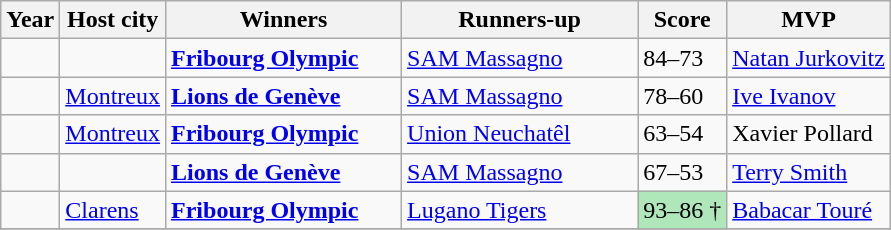<table class="wikitable">
<tr>
<th>Year</th>
<th>Host city</th>
<th width=150>Winners</th>
<th width=150>Runners-up</th>
<th>Score</th>
<th>MVP</th>
</tr>
<tr>
<td></td>
<td></td>
<td><strong><a href='#'>Fribourg Olympic</a></strong></td>
<td><a href='#'>SAM Massagno</a></td>
<td>84–73</td>
<td> <a href='#'>Natan Jurkovitz</a></td>
</tr>
<tr>
<td></td>
<td><a href='#'>Montreux</a></td>
<td><strong><a href='#'>Lions de Genève</a></strong></td>
<td><a href='#'>SAM Massagno</a></td>
<td>78–60</td>
<td> <a href='#'>Ive Ivanov</a></td>
</tr>
<tr>
<td></td>
<td><a href='#'>Montreux</a></td>
<td><strong><a href='#'>Fribourg Olympic</a></strong></td>
<td><a href='#'>Union Neuchatêl</a></td>
<td>63–54</td>
<td> Xavier Pollard</td>
</tr>
<tr>
<td></td>
<td></td>
<td><strong><a href='#'>Lions de Genève</a></strong></td>
<td><a href='#'>SAM Massagno</a></td>
<td>67–53</td>
<td> <a href='#'>Terry Smith</a></td>
</tr>
<tr>
<td></td>
<td><a href='#'>Clarens</a></td>
<td><strong><a href='#'>Fribourg Olympic</a></strong></td>
<td><a href='#'>Lugano Tigers</a></td>
<td style="background:#afe6ba;" align=center>93–86 †</td>
<td> <a href='#'>Babacar Touré</a></td>
</tr>
<tr>
</tr>
</table>
